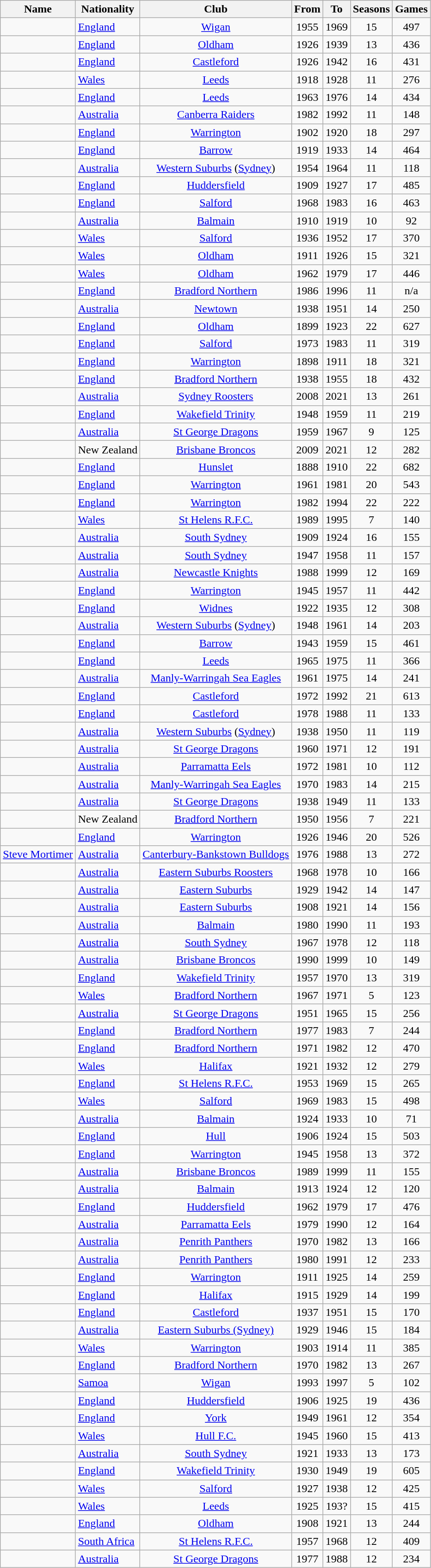<table class="wikitable plainrowheaders sortable" style="text-align: center;">
<tr>
<th>Name</th>
<th>Nationality</th>
<th>Club</th>
<th>From</th>
<th>To</th>
<th>Seasons</th>
<th>Games</th>
</tr>
<tr>
<td align="left"></td>
<td align="left"><a href='#'>England</a></td>
<td><a href='#'>Wigan</a></td>
<td>1955</td>
<td>1969</td>
<td>15</td>
<td>497</td>
</tr>
<tr>
<td align="left"></td>
<td align="left"><a href='#'>England</a></td>
<td><a href='#'>Oldham</a></td>
<td>1926</td>
<td>1939</td>
<td>13</td>
<td>436</td>
</tr>
<tr>
<td align="left"></td>
<td align="left"><a href='#'>England</a></td>
<td><a href='#'>Castleford</a></td>
<td>1926</td>
<td>1942</td>
<td>16</td>
<td>431</td>
</tr>
<tr>
<td align="left"></td>
<td align="left"><a href='#'>Wales</a></td>
<td><a href='#'>Leeds</a></td>
<td>1918</td>
<td>1928</td>
<td>11</td>
<td>276</td>
</tr>
<tr>
<td align="left"></td>
<td align="left"><a href='#'>England</a></td>
<td><a href='#'>Leeds</a></td>
<td>1963</td>
<td>1976</td>
<td>14</td>
<td>434</td>
</tr>
<tr>
<td align="left"></td>
<td align="left"><a href='#'>Australia</a></td>
<td><a href='#'>Canberra Raiders</a></td>
<td>1982</td>
<td>1992</td>
<td>11</td>
<td>148</td>
</tr>
<tr>
<td align="left"></td>
<td align="left"><a href='#'>England</a></td>
<td><a href='#'>Warrington</a></td>
<td>1902</td>
<td>1920</td>
<td>18</td>
<td>297</td>
</tr>
<tr>
<td align="left"></td>
<td align="left"><a href='#'>England</a></td>
<td><a href='#'>Barrow</a></td>
<td>1919</td>
<td>1933</td>
<td>14</td>
<td>464</td>
</tr>
<tr>
<td align="left"></td>
<td align="left"><a href='#'>Australia</a></td>
<td><a href='#'>Western Suburbs</a> (<a href='#'>Sydney</a>)</td>
<td>1954</td>
<td>1964</td>
<td>11</td>
<td>118</td>
</tr>
<tr>
<td align="left"></td>
<td align="left"><a href='#'>England</a></td>
<td><a href='#'>Huddersfield</a></td>
<td>1909</td>
<td>1927</td>
<td>17</td>
<td>485</td>
</tr>
<tr>
<td align="left"></td>
<td align="left"><a href='#'>England</a></td>
<td><a href='#'>Salford</a></td>
<td>1968</td>
<td>1983</td>
<td>16</td>
<td>463</td>
</tr>
<tr>
<td align="left"></td>
<td align="left"><a href='#'>Australia</a></td>
<td><a href='#'>Balmain</a></td>
<td>1910</td>
<td>1919</td>
<td>10</td>
<td>92</td>
</tr>
<tr>
<td align="left"></td>
<td align="left"><a href='#'>Wales</a></td>
<td><a href='#'>Salford</a></td>
<td>1936</td>
<td>1952</td>
<td>17</td>
<td>370</td>
</tr>
<tr>
<td align="left"></td>
<td align="left"><a href='#'>Wales</a></td>
<td><a href='#'>Oldham</a></td>
<td>1911</td>
<td>1926</td>
<td>15</td>
<td>321</td>
</tr>
<tr>
<td align="left"></td>
<td align="left"><a href='#'>Wales</a></td>
<td><a href='#'>Oldham</a></td>
<td>1962</td>
<td>1979</td>
<td>17</td>
<td>446</td>
</tr>
<tr>
<td align="left"></td>
<td align="left"><a href='#'>England</a></td>
<td><a href='#'>Bradford Northern</a></td>
<td>1986</td>
<td>1996</td>
<td>11</td>
<td>n/a</td>
</tr>
<tr>
<td align="left"></td>
<td align="left"><a href='#'>Australia</a></td>
<td><a href='#'>Newtown</a></td>
<td>1938</td>
<td>1951</td>
<td>14</td>
<td>250</td>
</tr>
<tr>
<td align="left"></td>
<td align="left"><a href='#'>England</a></td>
<td><a href='#'>Oldham</a></td>
<td>1899</td>
<td>1923</td>
<td>22</td>
<td>627</td>
</tr>
<tr>
<td align="left"></td>
<td align="left"><a href='#'>England</a></td>
<td><a href='#'>Salford</a></td>
<td>1973</td>
<td>1983</td>
<td>11</td>
<td>319</td>
</tr>
<tr>
<td align="left"></td>
<td align="left"><a href='#'>England</a></td>
<td><a href='#'>Warrington</a></td>
<td>1898</td>
<td>1911</td>
<td>18</td>
<td>321</td>
</tr>
<tr>
<td align="left"></td>
<td align="left"><a href='#'>England</a></td>
<td><a href='#'>Bradford Northern</a></td>
<td>1938</td>
<td>1955</td>
<td>18</td>
<td>432</td>
</tr>
<tr>
<td align="left"></td>
<td align="left"><a href='#'>Australia</a></td>
<td><a href='#'>Sydney Roosters</a></td>
<td>2008</td>
<td>2021</td>
<td>13</td>
<td>261</td>
</tr>
<tr>
<td align="left"></td>
<td align="left"><a href='#'>England</a></td>
<td><a href='#'>Wakefield Trinity</a></td>
<td>1948</td>
<td>1959</td>
<td>11</td>
<td>219</td>
</tr>
<tr>
<td align="left"></td>
<td align="left"><a href='#'>Australia</a></td>
<td><a href='#'>St George Dragons</a></td>
<td>1959</td>
<td>1967</td>
<td>9</td>
<td>125</td>
</tr>
<tr>
<td align="left"></td>
<td align="left">New Zealand</td>
<td><a href='#'>Brisbane Broncos</a></td>
<td>2009</td>
<td>2021</td>
<td>12</td>
<td>282</td>
</tr>
<tr>
<td align="left"></td>
<td align="left"><a href='#'>England</a></td>
<td><a href='#'>Hunslet</a></td>
<td>1888</td>
<td>1910</td>
<td>22</td>
<td>682</td>
</tr>
<tr>
<td align="left"></td>
<td align="left"><a href='#'>England</a></td>
<td><a href='#'>Warrington</a></td>
<td>1961</td>
<td>1981</td>
<td>20</td>
<td>543</td>
</tr>
<tr>
<td align="left"></td>
<td align="left"><a href='#'>England</a></td>
<td><a href='#'>Warrington</a></td>
<td>1982</td>
<td>1994</td>
<td>22</td>
<td>222</td>
</tr>
<tr>
<td align="left"></td>
<td align="left"><a href='#'>Wales</a></td>
<td><a href='#'>St Helens R.F.C.</a></td>
<td>1989</td>
<td>1995</td>
<td>7</td>
<td>140</td>
</tr>
<tr>
<td align="left"></td>
<td align="left"><a href='#'>Australia</a></td>
<td><a href='#'>South Sydney</a></td>
<td>1909</td>
<td>1924</td>
<td>16</td>
<td>155</td>
</tr>
<tr>
<td align="left"></td>
<td align="left"><a href='#'>Australia</a></td>
<td><a href='#'>South Sydney</a></td>
<td>1947</td>
<td>1958</td>
<td>11</td>
<td>157</td>
</tr>
<tr>
<td align="left"></td>
<td align="left"><a href='#'>Australia</a></td>
<td><a href='#'>Newcastle Knights</a></td>
<td>1988</td>
<td>1999</td>
<td>12</td>
<td>169</td>
</tr>
<tr>
<td align="left"></td>
<td align="left"><a href='#'>England</a></td>
<td><a href='#'>Warrington</a></td>
<td>1945</td>
<td>1957</td>
<td>11</td>
<td>442</td>
</tr>
<tr>
<td align="left"></td>
<td align="left"><a href='#'>England</a></td>
<td><a href='#'>Widnes</a></td>
<td>1922</td>
<td>1935</td>
<td>12</td>
<td>308</td>
</tr>
<tr>
<td align="left"></td>
<td align="left"><a href='#'>Australia</a></td>
<td><a href='#'>Western Suburbs</a> (<a href='#'>Sydney</a>)</td>
<td>1948</td>
<td>1961</td>
<td>14</td>
<td>203</td>
</tr>
<tr>
<td align="left"></td>
<td align="left"><a href='#'>England</a></td>
<td><a href='#'>Barrow</a></td>
<td>1943</td>
<td>1959</td>
<td>15</td>
<td>461</td>
</tr>
<tr>
<td align="left"></td>
<td align="left"><a href='#'>England</a></td>
<td><a href='#'>Leeds</a></td>
<td>1965</td>
<td>1975</td>
<td>11</td>
<td>366</td>
</tr>
<tr>
<td align="left"></td>
<td align="left"><a href='#'>Australia</a></td>
<td><a href='#'>Manly-Warringah Sea Eagles</a></td>
<td>1961</td>
<td>1975</td>
<td>14</td>
<td>241</td>
</tr>
<tr>
<td align="left"></td>
<td align="left"><a href='#'>England</a></td>
<td><a href='#'>Castleford</a></td>
<td>1972</td>
<td>1992</td>
<td>21</td>
<td>613</td>
</tr>
<tr>
<td align="left"></td>
<td align="left"><a href='#'>England</a></td>
<td><a href='#'>Castleford</a></td>
<td>1978</td>
<td>1988</td>
<td>11</td>
<td>133</td>
</tr>
<tr>
<td align="left"></td>
<td align="left"><a href='#'>Australia</a></td>
<td><a href='#'>Western Suburbs</a> (<a href='#'>Sydney</a>)</td>
<td>1938</td>
<td>1950</td>
<td>11</td>
<td>119</td>
</tr>
<tr>
<td align="left"></td>
<td align="left"><a href='#'>Australia</a></td>
<td><a href='#'>St George Dragons</a></td>
<td>1960</td>
<td>1971</td>
<td>12</td>
<td>191</td>
</tr>
<tr>
<td align="left"></td>
<td align="left"><a href='#'>Australia</a></td>
<td><a href='#'>Parramatta Eels</a></td>
<td>1972</td>
<td>1981</td>
<td>10</td>
<td>112</td>
</tr>
<tr>
<td align="left"></td>
<td align="left"><a href='#'>Australia</a></td>
<td><a href='#'>Manly-Warringah Sea Eagles</a></td>
<td>1970</td>
<td>1983</td>
<td>14</td>
<td>215</td>
</tr>
<tr>
<td align="left"></td>
<td align="left"><a href='#'>Australia</a></td>
<td><a href='#'>St George Dragons</a></td>
<td>1938</td>
<td>1949</td>
<td>11</td>
<td>133</td>
</tr>
<tr>
<td align="left"></td>
<td align="left">New Zealand</td>
<td><a href='#'>Bradford Northern</a></td>
<td>1950</td>
<td>1956</td>
<td>7</td>
<td>221</td>
</tr>
<tr>
<td align="left"></td>
<td align="left"><a href='#'>England</a></td>
<td><a href='#'>Warrington</a></td>
<td>1926</td>
<td>1946</td>
<td>20</td>
<td>526</td>
</tr>
<tr>
<td align="left"><a href='#'>Steve Mortimer</a></td>
<td align="left"><a href='#'>Australia</a></td>
<td><a href='#'>Canterbury-Bankstown Bulldogs</a></td>
<td>1976</td>
<td>1988</td>
<td>13</td>
<td>272</td>
</tr>
<tr>
<td align="left"></td>
<td align="left"><a href='#'>Australia</a></td>
<td><a href='#'>Eastern Suburbs Roosters</a></td>
<td>1968</td>
<td>1978</td>
<td>10</td>
<td>166</td>
</tr>
<tr>
<td align="left"></td>
<td align="left"><a href='#'>Australia</a></td>
<td><a href='#'>Eastern Suburbs</a></td>
<td>1929</td>
<td>1942</td>
<td>14</td>
<td>147</td>
</tr>
<tr>
<td align="left"></td>
<td align="left"><a href='#'>Australia</a></td>
<td><a href='#'>Eastern Suburbs</a></td>
<td>1908</td>
<td>1921</td>
<td>14</td>
<td>156</td>
</tr>
<tr>
<td align="left"></td>
<td align="left"><a href='#'>Australia</a></td>
<td><a href='#'>Balmain</a></td>
<td>1980</td>
<td>1990</td>
<td>11</td>
<td>193</td>
</tr>
<tr>
<td align="left"></td>
<td align="left"><a href='#'>Australia</a></td>
<td><a href='#'>South Sydney</a></td>
<td>1967</td>
<td>1978</td>
<td>12</td>
<td>118</td>
</tr>
<tr>
<td align="left"></td>
<td align="left"><a href='#'>Australia</a></td>
<td><a href='#'>Brisbane Broncos</a></td>
<td>1990</td>
<td>1999</td>
<td>10</td>
<td>149</td>
</tr>
<tr>
<td align="left"></td>
<td align="left"><a href='#'>England</a></td>
<td><a href='#'>Wakefield Trinity</a></td>
<td>1957</td>
<td>1970</td>
<td>13</td>
<td>319</td>
</tr>
<tr>
<td align="left"></td>
<td align="left"><a href='#'>Wales</a></td>
<td><a href='#'>Bradford Northern</a></td>
<td>1967</td>
<td>1971</td>
<td>5</td>
<td>123</td>
</tr>
<tr>
<td align="left"></td>
<td align="left"><a href='#'>Australia</a></td>
<td><a href='#'>St George Dragons</a></td>
<td>1951</td>
<td>1965</td>
<td>15</td>
<td>256</td>
</tr>
<tr>
<td align="left"></td>
<td align="left"><a href='#'>England</a></td>
<td><a href='#'>Bradford Northern</a></td>
<td>1977</td>
<td>1983</td>
<td>7</td>
<td>244</td>
</tr>
<tr>
<td align="left"></td>
<td align="left"><a href='#'>England</a></td>
<td><a href='#'>Bradford Northern</a></td>
<td>1971</td>
<td>1982</td>
<td>12</td>
<td>470</td>
</tr>
<tr>
<td align="left"></td>
<td align="left"><a href='#'>Wales</a></td>
<td><a href='#'>Halifax</a></td>
<td>1921</td>
<td>1932</td>
<td>12</td>
<td>279</td>
</tr>
<tr>
<td align="left"></td>
<td align="left"><a href='#'>England</a></td>
<td><a href='#'>St Helens R.F.C.</a></td>
<td>1953</td>
<td>1969</td>
<td>15</td>
<td>265</td>
</tr>
<tr>
<td align="left"></td>
<td align="left"><a href='#'>Wales</a></td>
<td><a href='#'>Salford</a></td>
<td>1969</td>
<td>1983</td>
<td>15</td>
<td>498</td>
</tr>
<tr>
<td align="left"></td>
<td align="left"><a href='#'>Australia</a></td>
<td><a href='#'>Balmain</a></td>
<td>1924</td>
<td>1933</td>
<td>10</td>
<td>71</td>
</tr>
<tr>
<td align="left"></td>
<td align="left"><a href='#'>England</a></td>
<td><a href='#'>Hull</a></td>
<td>1906</td>
<td>1924</td>
<td>15</td>
<td>503</td>
</tr>
<tr>
<td align="left"></td>
<td align="left"><a href='#'>England</a></td>
<td><a href='#'>Warrington</a></td>
<td>1945</td>
<td>1958</td>
<td>13</td>
<td>372</td>
</tr>
<tr>
<td align="left"></td>
<td align="left"><a href='#'>Australia</a></td>
<td><a href='#'>Brisbane Broncos</a></td>
<td>1989</td>
<td>1999</td>
<td>11</td>
<td>155</td>
</tr>
<tr>
<td align="left"></td>
<td align="left"><a href='#'>Australia</a></td>
<td><a href='#'>Balmain</a></td>
<td>1913</td>
<td>1924</td>
<td>12</td>
<td>120</td>
</tr>
<tr>
<td align="left"></td>
<td align="left"><a href='#'>England</a></td>
<td><a href='#'>Huddersfield</a></td>
<td>1962</td>
<td>1979</td>
<td>17</td>
<td>476</td>
</tr>
<tr>
<td align="left"></td>
<td align="left"><a href='#'>Australia</a></td>
<td><a href='#'>Parramatta Eels</a></td>
<td>1979</td>
<td>1990</td>
<td>12</td>
<td>164</td>
</tr>
<tr>
<td align="left"></td>
<td align="left"><a href='#'>Australia</a></td>
<td><a href='#'>Penrith Panthers</a></td>
<td>1970</td>
<td>1982</td>
<td>13</td>
<td>166</td>
</tr>
<tr>
<td align="left"></td>
<td align="left"><a href='#'>Australia</a></td>
<td><a href='#'>Penrith Panthers</a></td>
<td>1980</td>
<td>1991</td>
<td>12</td>
<td>233</td>
</tr>
<tr>
<td align="left"></td>
<td align="left"><a href='#'>England</a></td>
<td><a href='#'>Warrington</a></td>
<td>1911</td>
<td>1925</td>
<td>14</td>
<td>259</td>
</tr>
<tr>
<td align="left"></td>
<td align="left"><a href='#'>England</a></td>
<td><a href='#'>Halifax</a></td>
<td>1915</td>
<td>1929</td>
<td>14</td>
<td>199</td>
</tr>
<tr>
<td align="left"></td>
<td align="left"><a href='#'>England</a></td>
<td><a href='#'>Castleford</a></td>
<td>1937</td>
<td>1951</td>
<td>15</td>
<td>170</td>
</tr>
<tr>
<td align="left"></td>
<td align="left"><a href='#'>Australia</a></td>
<td><a href='#'>Eastern Suburbs (Sydney)</a></td>
<td>1929</td>
<td>1946</td>
<td>15</td>
<td>184</td>
</tr>
<tr>
<td align="left"></td>
<td align="left"><a href='#'>Wales</a></td>
<td><a href='#'>Warrington</a></td>
<td>1903</td>
<td>1914</td>
<td>11</td>
<td>385</td>
</tr>
<tr>
<td align="left"></td>
<td align="left"><a href='#'>England</a></td>
<td><a href='#'>Bradford Northern</a></td>
<td>1970</td>
<td>1982</td>
<td>13</td>
<td>267</td>
</tr>
<tr>
<td align="left"></td>
<td align="left"><a href='#'>Samoa</a></td>
<td><a href='#'>Wigan</a></td>
<td>1993</td>
<td>1997</td>
<td>5</td>
<td>102</td>
</tr>
<tr>
<td align="left"></td>
<td align="left"><a href='#'>England</a></td>
<td><a href='#'>Huddersfield</a></td>
<td>1906</td>
<td>1925</td>
<td>19</td>
<td>436</td>
</tr>
<tr>
<td align="left"></td>
<td align="left"><a href='#'>England</a></td>
<td><a href='#'>York</a></td>
<td>1949</td>
<td>1961</td>
<td>12</td>
<td>354</td>
</tr>
<tr>
<td align="left"></td>
<td align="left"><a href='#'>Wales</a></td>
<td><a href='#'>Hull F.C.</a></td>
<td>1945</td>
<td>1960</td>
<td>15</td>
<td>413</td>
</tr>
<tr>
<td align="left"></td>
<td align="left"><a href='#'>Australia</a></td>
<td><a href='#'>South Sydney</a></td>
<td>1921</td>
<td>1933</td>
<td>13</td>
<td>173</td>
</tr>
<tr>
<td align="left"></td>
<td align="left"><a href='#'>England</a></td>
<td><a href='#'>Wakefield Trinity</a></td>
<td>1930</td>
<td>1949</td>
<td>19</td>
<td>605</td>
</tr>
<tr>
<td align="left"></td>
<td align="left"><a href='#'>Wales</a></td>
<td><a href='#'>Salford</a></td>
<td>1927</td>
<td>1938</td>
<td>12</td>
<td>425</td>
</tr>
<tr>
<td align="left"></td>
<td align="left"><a href='#'>Wales</a></td>
<td><a href='#'>Leeds</a></td>
<td>1925</td>
<td>193?</td>
<td>15</td>
<td>415</td>
</tr>
<tr>
<td align="left"></td>
<td align="left"><a href='#'>England</a></td>
<td><a href='#'>Oldham</a></td>
<td>1908</td>
<td>1921</td>
<td>13</td>
<td>244</td>
</tr>
<tr>
<td align="left"></td>
<td align="left"><a href='#'>South Africa</a></td>
<td><a href='#'>St Helens R.F.C.</a></td>
<td>1957</td>
<td>1968</td>
<td>12</td>
<td>409</td>
</tr>
<tr>
<td align="left"></td>
<td align="left"><a href='#'>Australia</a></td>
<td><a href='#'>St George Dragons</a></td>
<td>1977</td>
<td>1988</td>
<td>12</td>
<td>234</td>
</tr>
</table>
